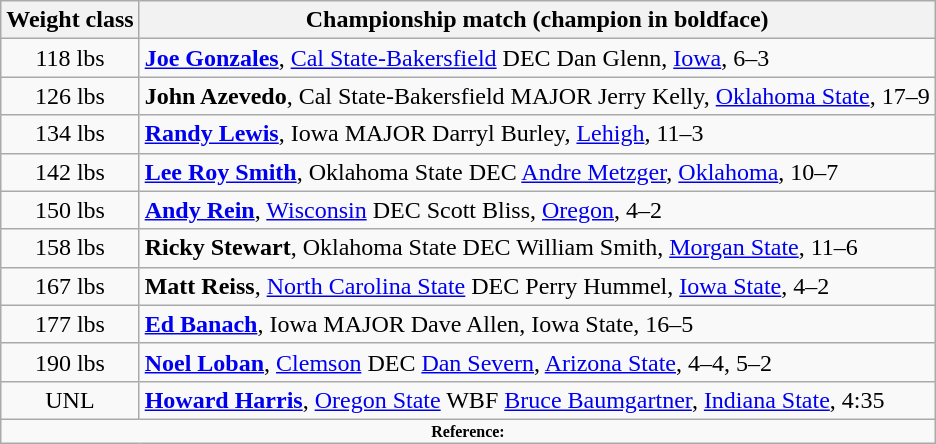<table class="wikitable" style="text-align:center">
<tr>
<th>Weight class</th>
<th>Championship match (champion in boldface)</th>
</tr>
<tr>
<td>118 lbs</td>
<td align=left><strong><a href='#'>Joe Gonzales</a></strong>, <a href='#'>Cal State-Bakersfield</a> DEC Dan Glenn, <a href='#'>Iowa</a>, 6–3</td>
</tr>
<tr>
<td>126 lbs</td>
<td align=left><strong>John Azevedo</strong>, Cal State-Bakersfield MAJOR Jerry Kelly, <a href='#'>Oklahoma State</a>, 17–9</td>
</tr>
<tr>
<td>134 lbs</td>
<td align=left><strong><a href='#'>Randy Lewis</a></strong>, Iowa MAJOR Darryl Burley, <a href='#'>Lehigh</a>, 11–3</td>
</tr>
<tr>
<td>142 lbs</td>
<td align=left><strong><a href='#'>Lee Roy Smith</a></strong>, Oklahoma State DEC <a href='#'>Andre Metzger</a>, <a href='#'>Oklahoma</a>, 10–7</td>
</tr>
<tr>
<td>150 lbs</td>
<td align=left><strong><a href='#'>Andy Rein</a></strong>, <a href='#'>Wisconsin</a> DEC Scott Bliss, <a href='#'>Oregon</a>, 4–2</td>
</tr>
<tr>
<td>158 lbs</td>
<td align=left><strong>Ricky Stewart</strong>, Oklahoma State DEC William Smith, <a href='#'>Morgan State</a>, 11–6</td>
</tr>
<tr>
<td>167 lbs</td>
<td align=left><strong>Matt Reiss</strong>, <a href='#'>North Carolina State</a> DEC Perry Hummel, <a href='#'>Iowa State</a>, 4–2</td>
</tr>
<tr>
<td>177 lbs</td>
<td align=left><strong><a href='#'>Ed Banach</a></strong>, Iowa MAJOR Dave Allen, Iowa State, 16–5</td>
</tr>
<tr>
<td>190 lbs</td>
<td align=left><strong><a href='#'>Noel Loban</a></strong>, <a href='#'>Clemson</a> DEC <a href='#'>Dan Severn</a>, <a href='#'>Arizona State</a>, 4–4, 5–2</td>
</tr>
<tr>
<td>UNL</td>
<td align=left><strong><a href='#'>Howard Harris</a></strong>, <a href='#'>Oregon State</a> WBF <a href='#'>Bruce Baumgartner</a>, <a href='#'>Indiana State</a>, 4:35</td>
</tr>
<tr>
<td colspan="2"  style="font-size:8pt; text-align:center;"><strong>Reference:</strong></td>
</tr>
</table>
